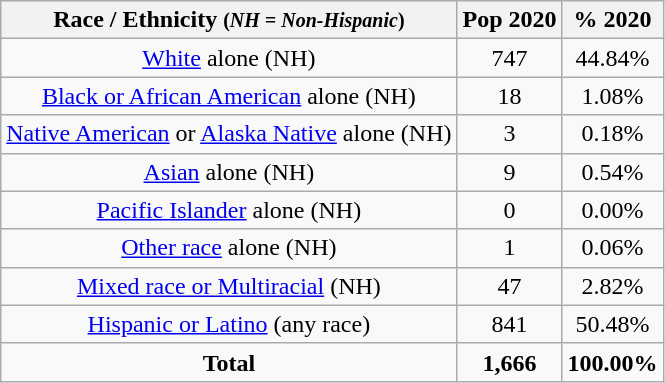<table class="wikitable" style="text-align:center;">
<tr>
<th>Race / Ethnicity <small>(<em>NH = Non-Hispanic</em>)</small></th>
<th>Pop 2020</th>
<th>% 2020</th>
</tr>
<tr>
<td><a href='#'>White</a> alone (NH)</td>
<td>747</td>
<td>44.84%</td>
</tr>
<tr>
<td><a href='#'>Black or African American</a> alone (NH)</td>
<td>18</td>
<td>1.08%</td>
</tr>
<tr>
<td><a href='#'>Native American</a> or <a href='#'>Alaska Native</a> alone (NH)</td>
<td>3</td>
<td>0.18%</td>
</tr>
<tr>
<td><a href='#'>Asian</a> alone (NH)</td>
<td>9</td>
<td>0.54%</td>
</tr>
<tr>
<td><a href='#'>Pacific Islander</a> alone (NH)</td>
<td>0</td>
<td>0.00%</td>
</tr>
<tr>
<td><a href='#'>Other race</a> alone (NH)</td>
<td>1</td>
<td>0.06%</td>
</tr>
<tr>
<td><a href='#'>Mixed race or Multiracial</a> (NH)</td>
<td>47</td>
<td>2.82%</td>
</tr>
<tr>
<td><a href='#'>Hispanic or Latino</a> (any race)</td>
<td>841</td>
<td>50.48%</td>
</tr>
<tr>
<td><strong>Total</strong></td>
<td><strong>1,666</strong></td>
<td><strong>100.00%</strong></td>
</tr>
</table>
